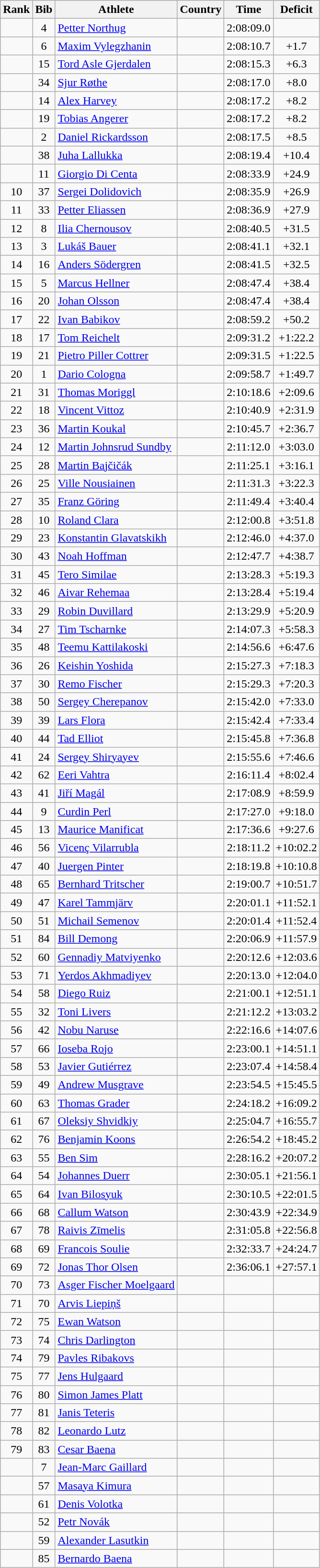<table class="wikitable sortable" style="text-align:center">
<tr>
<th>Rank</th>
<th>Bib</th>
<th>Athlete</th>
<th>Country</th>
<th>Time</th>
<th>Deficit</th>
</tr>
<tr>
<td></td>
<td>4</td>
<td align=left><a href='#'>Petter Northug</a></td>
<td align=left></td>
<td>2:08:09.0</td>
<td></td>
</tr>
<tr>
<td></td>
<td>6</td>
<td align=left><a href='#'>Maxim Vylegzhanin</a></td>
<td align=left></td>
<td>2:08:10.7</td>
<td>+1.7</td>
</tr>
<tr>
<td></td>
<td>15</td>
<td align=left><a href='#'>Tord Asle Gjerdalen</a></td>
<td align=left></td>
<td>2:08:15.3</td>
<td>+6.3</td>
</tr>
<tr>
<td></td>
<td>34</td>
<td align=left><a href='#'>Sjur Røthe</a></td>
<td align=left></td>
<td>2:08:17.0</td>
<td>+8.0</td>
</tr>
<tr>
<td></td>
<td>14</td>
<td align=left><a href='#'>Alex Harvey</a></td>
<td align=left></td>
<td>2:08:17.2</td>
<td>+8.2</td>
</tr>
<tr>
<td></td>
<td>19</td>
<td align=left><a href='#'>Tobias Angerer</a></td>
<td align=left></td>
<td>2:08:17.2</td>
<td>+8.2</td>
</tr>
<tr>
<td></td>
<td>2</td>
<td align=left><a href='#'>Daniel Rickardsson</a></td>
<td align=left></td>
<td>2:08:17.5</td>
<td>+8.5</td>
</tr>
<tr>
<td></td>
<td>38</td>
<td align=left><a href='#'>Juha Lallukka</a></td>
<td align=left></td>
<td>2:08:19.4</td>
<td>+10.4</td>
</tr>
<tr>
<td></td>
<td>11</td>
<td align=left><a href='#'>Giorgio Di Centa</a></td>
<td align=left></td>
<td>2:08:33.9</td>
<td>+24.9</td>
</tr>
<tr>
<td>10</td>
<td>37</td>
<td align=left><a href='#'>Sergei Dolidovich</a></td>
<td align=left></td>
<td>2:08:35.9</td>
<td>+26.9</td>
</tr>
<tr>
<td>11</td>
<td>33</td>
<td align=left><a href='#'>Petter Eliassen</a></td>
<td align=left></td>
<td>2:08:36.9</td>
<td>+27.9</td>
</tr>
<tr>
<td>12</td>
<td>8</td>
<td align=left><a href='#'>Ilia Chernousov</a></td>
<td align=left></td>
<td>2:08:40.5</td>
<td>+31.5</td>
</tr>
<tr>
<td>13</td>
<td>3</td>
<td align=left><a href='#'>Lukáš Bauer</a></td>
<td align=left></td>
<td>2:08:41.1</td>
<td>+32.1</td>
</tr>
<tr>
<td>14</td>
<td>16</td>
<td align=left><a href='#'>Anders Södergren</a></td>
<td align=left></td>
<td>2:08:41.5</td>
<td>+32.5</td>
</tr>
<tr>
<td>15</td>
<td>5</td>
<td align=left><a href='#'>Marcus Hellner</a></td>
<td align=left></td>
<td>2:08:47.4</td>
<td>+38.4</td>
</tr>
<tr>
<td>16</td>
<td>20</td>
<td align=left><a href='#'>Johan Olsson</a></td>
<td align=left></td>
<td>2:08:47.4</td>
<td>+38.4</td>
</tr>
<tr>
<td>17</td>
<td>22</td>
<td align=left><a href='#'>Ivan Babikov</a></td>
<td align=left></td>
<td>2:08:59.2</td>
<td>+50.2</td>
</tr>
<tr>
<td>18</td>
<td>17</td>
<td align=left><a href='#'>Tom Reichelt</a></td>
<td align=left></td>
<td>2:09:31.2</td>
<td>+1:22.2</td>
</tr>
<tr>
<td>19</td>
<td>21</td>
<td align=left><a href='#'>Pietro Piller Cottrer</a></td>
<td align=left></td>
<td>2:09:31.5</td>
<td>+1:22.5</td>
</tr>
<tr>
<td>20</td>
<td>1</td>
<td align=left><a href='#'>Dario Cologna</a></td>
<td align=left></td>
<td>2:09:58.7</td>
<td>+1:49.7</td>
</tr>
<tr>
<td>21</td>
<td>31</td>
<td align=left><a href='#'>Thomas Moriggl</a></td>
<td align=left></td>
<td>2:10:18.6</td>
<td>+2:09.6</td>
</tr>
<tr>
<td>22</td>
<td>18</td>
<td align=left><a href='#'>Vincent Vittoz</a></td>
<td align=left></td>
<td>2:10:40.9</td>
<td>+2:31.9</td>
</tr>
<tr>
<td>23</td>
<td>36</td>
<td align=left><a href='#'>Martin Koukal</a></td>
<td align=left></td>
<td>2:10:45.7</td>
<td>+2:36.7</td>
</tr>
<tr>
<td>24</td>
<td>12</td>
<td align=left><a href='#'>Martin Johnsrud Sundby</a></td>
<td align=left></td>
<td>2:11:12.0</td>
<td>+3:03.0</td>
</tr>
<tr>
<td>25</td>
<td>28</td>
<td align=left><a href='#'>Martin Bajčičák</a></td>
<td align=left></td>
<td>2:11:25.1</td>
<td>+3:16.1</td>
</tr>
<tr>
<td>26</td>
<td>25</td>
<td align=left><a href='#'>Ville Nousiainen</a></td>
<td align=left></td>
<td>2:11:31.3</td>
<td>+3:22.3</td>
</tr>
<tr>
<td>27</td>
<td>35</td>
<td align=left><a href='#'>Franz Göring</a></td>
<td align=left></td>
<td>2:11:49.4</td>
<td>+3:40.4</td>
</tr>
<tr>
<td>28</td>
<td>10</td>
<td align=left><a href='#'>Roland Clara</a></td>
<td align=left></td>
<td>2:12:00.8</td>
<td>+3:51.8</td>
</tr>
<tr>
<td>29</td>
<td>23</td>
<td align=left><a href='#'>Konstantin Glavatskikh</a></td>
<td align=left></td>
<td>2:12:46.0</td>
<td>+4:37.0</td>
</tr>
<tr>
<td>30</td>
<td>43</td>
<td align=left><a href='#'>Noah Hoffman</a></td>
<td align=left></td>
<td>2:12:47.7</td>
<td>+4:38.7</td>
</tr>
<tr>
<td>31</td>
<td>45</td>
<td align=left><a href='#'>Tero Similae</a></td>
<td align=left></td>
<td>2:13:28.3</td>
<td>+5:19.3</td>
</tr>
<tr>
<td>32</td>
<td>46</td>
<td align=left><a href='#'>Aivar Rehemaa</a></td>
<td align=left></td>
<td>2:13:28.4</td>
<td>+5:19.4</td>
</tr>
<tr>
<td>33</td>
<td>29</td>
<td align=left><a href='#'>Robin Duvillard</a></td>
<td align=left></td>
<td>2:13:29.9</td>
<td>+5:20.9</td>
</tr>
<tr>
<td>34</td>
<td>27</td>
<td align=left><a href='#'>Tim Tscharnke</a></td>
<td align=left></td>
<td>2:14:07.3</td>
<td>+5:58.3</td>
</tr>
<tr>
<td>35</td>
<td>48</td>
<td align=left><a href='#'>Teemu Kattilakoski</a></td>
<td align=left></td>
<td>2:14:56.6</td>
<td>+6:47.6</td>
</tr>
<tr>
<td>36</td>
<td>26</td>
<td align=left><a href='#'>Keishin Yoshida</a></td>
<td align=left></td>
<td>2:15:27.3</td>
<td>+7:18.3</td>
</tr>
<tr>
<td>37</td>
<td>30</td>
<td align=left><a href='#'>Remo Fischer</a></td>
<td align=left></td>
<td>2:15:29.3</td>
<td>+7:20.3</td>
</tr>
<tr>
<td>38</td>
<td>50</td>
<td align=left><a href='#'>Sergey Cherepanov</a></td>
<td align=left></td>
<td>2:15:42.0</td>
<td>+7:33.0</td>
</tr>
<tr>
<td>39</td>
<td>39</td>
<td align=left><a href='#'>Lars Flora</a></td>
<td align=left></td>
<td>2:15:42.4</td>
<td>+7:33.4</td>
</tr>
<tr>
<td>40</td>
<td>44</td>
<td align=left><a href='#'>Tad Elliot</a></td>
<td align=left></td>
<td>2:15:45.8</td>
<td>+7:36.8</td>
</tr>
<tr>
<td>41</td>
<td>24</td>
<td align=left><a href='#'>Sergey Shiryayev</a></td>
<td align=left></td>
<td>2:15:55.6</td>
<td>+7:46.6</td>
</tr>
<tr>
<td>42</td>
<td>62</td>
<td align=left><a href='#'>Eeri Vahtra</a></td>
<td align=left></td>
<td>2:16:11.4</td>
<td>+8:02.4</td>
</tr>
<tr>
<td>43</td>
<td>41</td>
<td align=left><a href='#'>Jiří Magál</a></td>
<td align=left></td>
<td>2:17:08.9</td>
<td>+8:59.9</td>
</tr>
<tr>
<td>44</td>
<td>9</td>
<td align=left><a href='#'>Curdin Perl</a></td>
<td align=left></td>
<td>2:17:27.0</td>
<td>+9:18.0</td>
</tr>
<tr>
<td>45</td>
<td>13</td>
<td align=left><a href='#'>Maurice Manificat</a></td>
<td align=left></td>
<td>2:17:36.6</td>
<td>+9:27.6</td>
</tr>
<tr>
<td>46</td>
<td>56</td>
<td align=left><a href='#'>Vicenç Vilarrubla</a></td>
<td align=left></td>
<td>2:18:11.2</td>
<td>+10:02.2</td>
</tr>
<tr>
<td>47</td>
<td>40</td>
<td align=left><a href='#'>Juergen Pinter</a></td>
<td align=left></td>
<td>2:18:19.8</td>
<td>+10:10.8</td>
</tr>
<tr>
<td>48</td>
<td>65</td>
<td align=left><a href='#'>Bernhard Tritscher</a></td>
<td align=left></td>
<td>2:19:00.7</td>
<td>+10:51.7</td>
</tr>
<tr>
<td>49</td>
<td>47</td>
<td align=left><a href='#'>Karel Tammjärv</a></td>
<td align=left></td>
<td>2:20:01.1</td>
<td>+11:52.1</td>
</tr>
<tr>
<td>50</td>
<td>51</td>
<td align=left><a href='#'>Michail Semenov</a></td>
<td align=left></td>
<td>2:20:01.4</td>
<td>+11:52.4</td>
</tr>
<tr>
<td>51</td>
<td>84</td>
<td align=left><a href='#'>Bill Demong</a></td>
<td align=left></td>
<td>2:20:06.9</td>
<td>+11:57.9</td>
</tr>
<tr>
<td>52</td>
<td>60</td>
<td align=left><a href='#'>Gennadiy Matviyenko</a></td>
<td align=left></td>
<td>2:20:12.6</td>
<td>+12:03.6</td>
</tr>
<tr>
<td>53</td>
<td>71</td>
<td align=left><a href='#'>Yerdos Akhmadiyev</a></td>
<td align=left></td>
<td>2:20:13.0</td>
<td>+12:04.0</td>
</tr>
<tr>
<td>54</td>
<td>58</td>
<td align=left><a href='#'>Diego Ruiz</a></td>
<td align=left></td>
<td>2:21:00.1</td>
<td>+12:51.1</td>
</tr>
<tr>
<td>55</td>
<td>32</td>
<td align=left><a href='#'>Toni Livers</a></td>
<td align=left></td>
<td>2:21:12.2</td>
<td>+13:03.2</td>
</tr>
<tr>
<td>56</td>
<td>42</td>
<td align=left><a href='#'>Nobu Naruse</a></td>
<td align=left></td>
<td>2:22:16.6</td>
<td>+14:07.6</td>
</tr>
<tr>
<td>57</td>
<td>66</td>
<td align=left><a href='#'>Ioseba Rojo</a></td>
<td align=left></td>
<td>2:23:00.1</td>
<td>+14:51.1</td>
</tr>
<tr>
<td>58</td>
<td>53</td>
<td align=left><a href='#'>Javier Gutiérrez</a></td>
<td align=left></td>
<td>2:23:07.4</td>
<td>+14:58.4</td>
</tr>
<tr>
<td>59</td>
<td>49</td>
<td align=left><a href='#'>Andrew Musgrave</a></td>
<td align=left></td>
<td>2:23:54.5</td>
<td>+15:45.5</td>
</tr>
<tr>
<td>60</td>
<td>63</td>
<td align=left><a href='#'>Thomas Grader</a></td>
<td align=left></td>
<td>2:24:18.2</td>
<td>+16:09.2</td>
</tr>
<tr>
<td>61</td>
<td>67</td>
<td align=left><a href='#'>Oleksiy Shvidkiy</a></td>
<td align=left></td>
<td>2:25:04.7</td>
<td>+16:55.7</td>
</tr>
<tr>
<td>62</td>
<td>76</td>
<td align=left><a href='#'>Benjamin Koons</a></td>
<td align=left></td>
<td>2:26:54.2</td>
<td>+18:45.2</td>
</tr>
<tr>
<td>63</td>
<td>55</td>
<td align=left><a href='#'>Ben Sim</a></td>
<td align=left></td>
<td>2:28:16.2</td>
<td>+20:07.2</td>
</tr>
<tr>
<td>64</td>
<td>54</td>
<td align=left><a href='#'>Johannes Duerr</a></td>
<td align=left></td>
<td>2:30:05.1</td>
<td>+21:56.1</td>
</tr>
<tr>
<td>65</td>
<td>64</td>
<td align=left><a href='#'>Ivan Bilosyuk</a></td>
<td align=left></td>
<td>2:30:10.5</td>
<td>+22:01.5</td>
</tr>
<tr>
<td>66</td>
<td>68</td>
<td align=left><a href='#'>Callum Watson</a></td>
<td align=left></td>
<td>2:30:43.9</td>
<td>+22:34.9</td>
</tr>
<tr>
<td>67</td>
<td>78</td>
<td align=left><a href='#'>Raivis Zīmelis</a></td>
<td align=left></td>
<td>2:31:05.8</td>
<td>+22:56.8</td>
</tr>
<tr>
<td>68</td>
<td>69</td>
<td align=left><a href='#'>Francois Soulie</a></td>
<td align=left></td>
<td>2:32:33.7</td>
<td>+24:24.7</td>
</tr>
<tr>
<td>69</td>
<td>72</td>
<td align=left><a href='#'>Jonas Thor Olsen</a></td>
<td align=left></td>
<td>2:36:06.1</td>
<td>+27:57.1</td>
</tr>
<tr>
<td>70</td>
<td>73</td>
<td align=left><a href='#'>Asger Fischer Moelgaard</a></td>
<td align=left></td>
<td></td>
<td></td>
</tr>
<tr>
<td>71</td>
<td>70</td>
<td align=left><a href='#'>Arvis Liepiņš</a></td>
<td align=left></td>
<td></td>
<td></td>
</tr>
<tr>
<td>72</td>
<td>75</td>
<td align=left><a href='#'>Ewan Watson</a></td>
<td align=left></td>
<td></td>
<td></td>
</tr>
<tr>
<td>73</td>
<td>74</td>
<td align=left><a href='#'>Chris Darlington</a></td>
<td align=left></td>
<td></td>
<td></td>
</tr>
<tr>
<td>74</td>
<td>79</td>
<td align=left><a href='#'>Pavles Ribakovs</a></td>
<td align=left></td>
<td></td>
<td></td>
</tr>
<tr>
<td>75</td>
<td>77</td>
<td align=left><a href='#'>Jens Hulgaard</a></td>
<td align=left></td>
<td></td>
<td></td>
</tr>
<tr>
<td>76</td>
<td>80</td>
<td align=left><a href='#'>Simon James Platt</a></td>
<td align=left></td>
<td></td>
<td></td>
</tr>
<tr>
<td>77</td>
<td>81</td>
<td align=left><a href='#'>Janis Teteris</a></td>
<td align=left></td>
<td></td>
<td></td>
</tr>
<tr>
<td>78</td>
<td>82</td>
<td align=left><a href='#'>Leonardo Lutz</a></td>
<td align=left></td>
<td></td>
<td></td>
</tr>
<tr>
<td>79</td>
<td>83</td>
<td align=left><a href='#'>Cesar Baena</a></td>
<td align=left></td>
<td></td>
<td></td>
</tr>
<tr>
<td></td>
<td>7</td>
<td align=left><a href='#'>Jean-Marc Gaillard</a></td>
<td align=left></td>
<td></td>
<td></td>
</tr>
<tr>
<td></td>
<td>57</td>
<td align=left><a href='#'>Masaya Kimura</a></td>
<td align=left></td>
<td></td>
<td></td>
</tr>
<tr>
<td></td>
<td>61</td>
<td align=left><a href='#'>Denis Volotka</a></td>
<td align=left></td>
<td></td>
<td></td>
</tr>
<tr>
<td></td>
<td>52</td>
<td align=left><a href='#'>Petr Novák</a></td>
<td align=left></td>
<td></td>
<td></td>
</tr>
<tr>
<td></td>
<td>59</td>
<td align=left><a href='#'>Alexander Lasutkin</a></td>
<td align=left></td>
<td></td>
<td></td>
</tr>
<tr>
<td></td>
<td>85</td>
<td align=left><a href='#'>Bernardo Baena</a></td>
<td align=left></td>
<td></td>
<td></td>
</tr>
</table>
